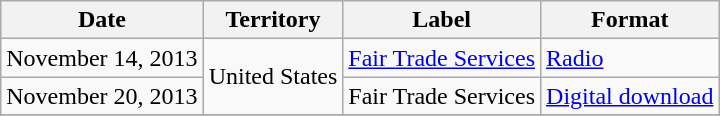<table class="wikitable">
<tr>
<th>Date</th>
<th>Territory</th>
<th>Label</th>
<th>Format</th>
</tr>
<tr>
<td>November 14, 2013</td>
<td rowspan="2">United States</td>
<td><a href='#'>Fair Trade Services</a></td>
<td><a href='#'>Radio</a></td>
</tr>
<tr>
<td>November 20, 2013</td>
<td>Fair Trade Services</td>
<td><a href='#'>Digital download</a></td>
</tr>
<tr>
</tr>
</table>
